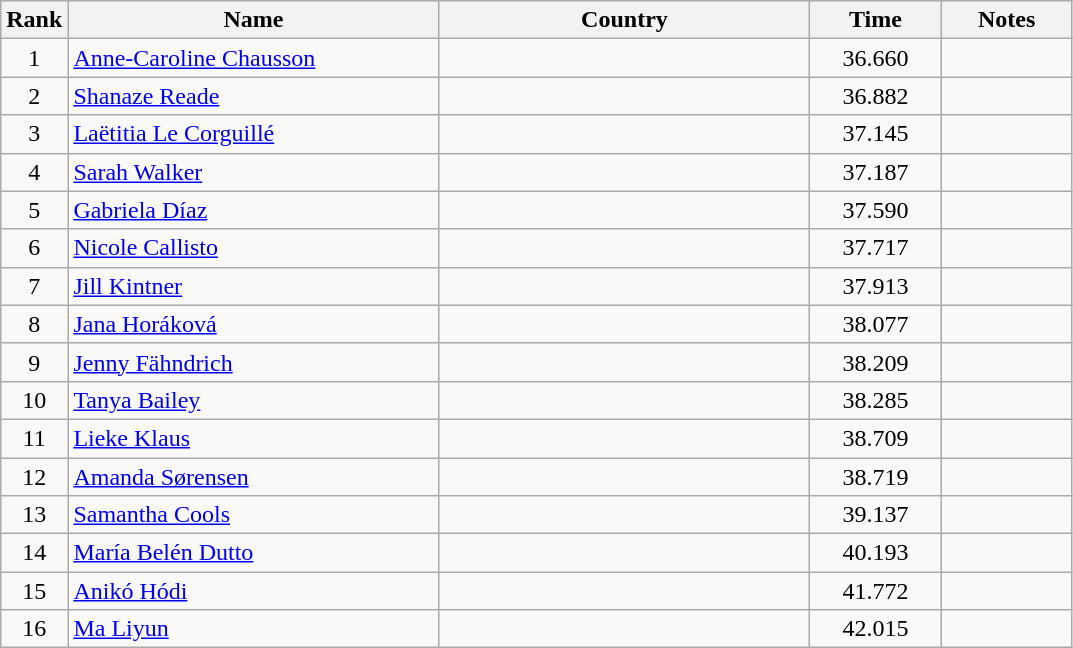<table class="sortable wikitable" style="text-align:center;">
<tr>
<th>Rank</th>
<th style="width:15em">Name</th>
<th style="width:15em">Country</th>
<th style="width:5em">Time</th>
<th style="width:5em">Notes</th>
</tr>
<tr>
<td>1</td>
<td align=left><a href='#'>Anne-Caroline Chausson</a></td>
<td></td>
<td>36.660</td>
<td></td>
</tr>
<tr>
<td>2</td>
<td align=left><a href='#'>Shanaze Reade</a></td>
<td></td>
<td>36.882</td>
<td></td>
</tr>
<tr>
<td>3</td>
<td align=left><a href='#'>Laëtitia Le Corguillé</a></td>
<td></td>
<td>37.145</td>
<td></td>
</tr>
<tr>
<td>4</td>
<td align=left><a href='#'>Sarah Walker</a></td>
<td></td>
<td>37.187</td>
<td></td>
</tr>
<tr>
<td>5</td>
<td align=left><a href='#'>Gabriela Díaz</a></td>
<td></td>
<td>37.590</td>
<td></td>
</tr>
<tr>
<td>6</td>
<td align=left><a href='#'>Nicole Callisto</a></td>
<td></td>
<td>37.717</td>
<td></td>
</tr>
<tr>
<td>7</td>
<td align=left><a href='#'>Jill Kintner</a></td>
<td></td>
<td>37.913</td>
<td></td>
</tr>
<tr>
<td>8</td>
<td align=left><a href='#'>Jana Horáková</a></td>
<td></td>
<td>38.077</td>
<td></td>
</tr>
<tr>
<td>9</td>
<td align=left><a href='#'>Jenny Fähndrich</a></td>
<td></td>
<td>38.209</td>
<td></td>
</tr>
<tr>
<td>10</td>
<td align=left><a href='#'>Tanya Bailey</a></td>
<td></td>
<td>38.285</td>
<td></td>
</tr>
<tr>
<td>11</td>
<td align=left><a href='#'>Lieke Klaus</a></td>
<td></td>
<td>38.709</td>
<td></td>
</tr>
<tr>
<td>12</td>
<td align=left><a href='#'>Amanda Sørensen</a></td>
<td></td>
<td>38.719</td>
<td></td>
</tr>
<tr>
<td>13</td>
<td align=left><a href='#'>Samantha Cools</a></td>
<td></td>
<td>39.137</td>
<td></td>
</tr>
<tr>
<td>14</td>
<td align=left><a href='#'>María Belén Dutto</a></td>
<td></td>
<td>40.193</td>
<td></td>
</tr>
<tr>
<td>15</td>
<td align=left><a href='#'>Anikó Hódi</a></td>
<td></td>
<td>41.772</td>
<td></td>
</tr>
<tr>
<td>16</td>
<td align=left><a href='#'>Ma Liyun</a></td>
<td></td>
<td>42.015</td>
<td></td>
</tr>
</table>
